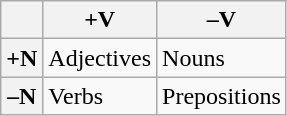<table class="wikitable">
<tr>
<th></th>
<th>+V</th>
<th>–V</th>
</tr>
<tr>
<th>+N</th>
<td>Adjectives</td>
<td>Nouns</td>
</tr>
<tr>
<th>–N</th>
<td>Verbs</td>
<td>Prepositions</td>
</tr>
</table>
